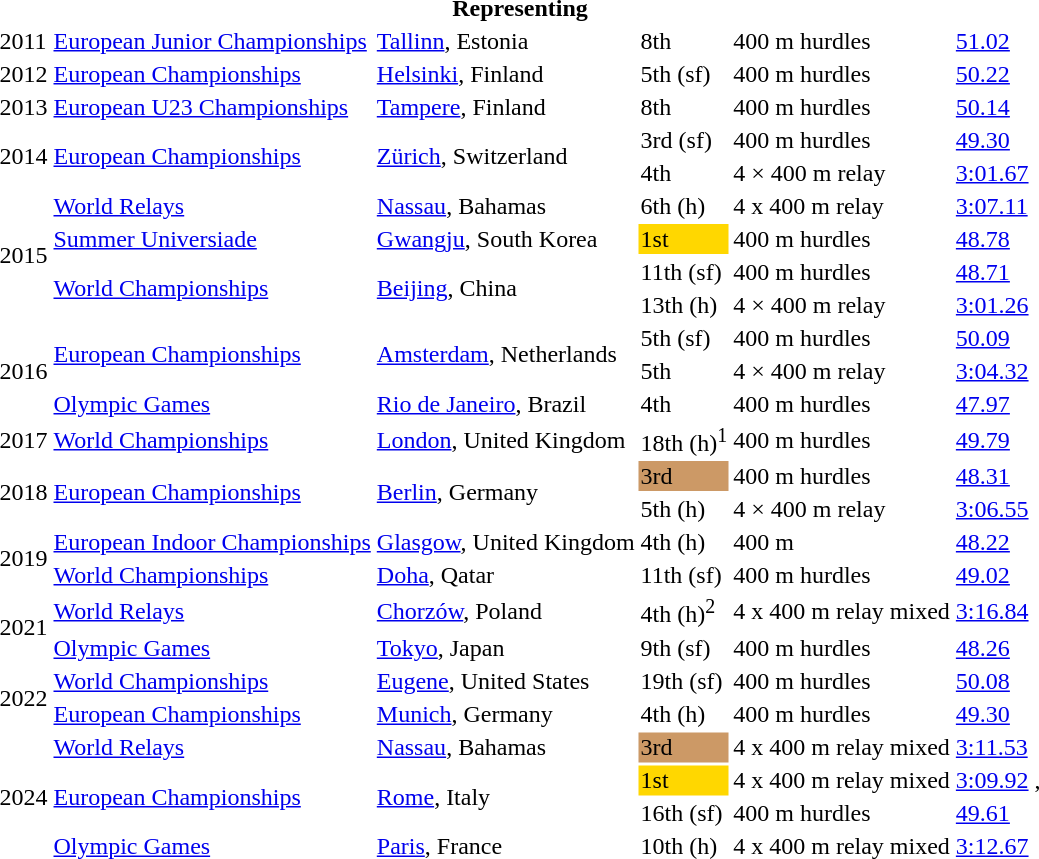<table>
<tr>
<th colspan="6">Representing </th>
</tr>
<tr>
<td>2011</td>
<td><a href='#'>European Junior Championships</a></td>
<td><a href='#'>Tallinn</a>, Estonia</td>
<td>8th</td>
<td>400 m hurdles</td>
<td><a href='#'>51.02</a></td>
</tr>
<tr>
<td>2012</td>
<td><a href='#'>European Championships</a></td>
<td><a href='#'>Helsinki</a>, Finland</td>
<td>5th (sf)</td>
<td>400 m hurdles</td>
<td><a href='#'>50.22</a></td>
</tr>
<tr>
<td>2013</td>
<td><a href='#'>European U23 Championships</a></td>
<td><a href='#'>Tampere</a>, Finland</td>
<td>8th</td>
<td>400 m hurdles</td>
<td><a href='#'>50.14</a></td>
</tr>
<tr>
<td rowspan=2>2014</td>
<td rowspan=2><a href='#'>European Championships</a></td>
<td rowspan=2><a href='#'>Zürich</a>, Switzerland</td>
<td>3rd (sf)</td>
<td>400 m hurdles</td>
<td><a href='#'>49.30</a></td>
</tr>
<tr>
<td>4th</td>
<td>4 × 400 m relay</td>
<td><a href='#'>3:01.67</a></td>
</tr>
<tr>
<td rowspan=4>2015</td>
<td><a href='#'>World Relays</a></td>
<td><a href='#'>Nassau</a>, Bahamas</td>
<td>6th (h)</td>
<td>4 x 400 m relay</td>
<td><a href='#'>3:07.11</a></td>
</tr>
<tr>
<td><a href='#'>Summer Universiade</a></td>
<td><a href='#'>Gwangju</a>, South Korea</td>
<td bgcolor=gold>1st</td>
<td>400 m hurdles</td>
<td><a href='#'>48.78</a></td>
</tr>
<tr>
<td rowspan=2><a href='#'>World Championships</a></td>
<td rowspan=2><a href='#'>Beijing</a>, China</td>
<td>11th (sf)</td>
<td>400 m hurdles</td>
<td><a href='#'>48.71</a></td>
</tr>
<tr>
<td>13th (h)</td>
<td>4 × 400 m relay</td>
<td><a href='#'>3:01.26</a></td>
</tr>
<tr>
<td rowspan=3>2016</td>
<td rowspan=2><a href='#'>European Championships</a></td>
<td rowspan=2><a href='#'>Amsterdam</a>, Netherlands</td>
<td>5th (sf)</td>
<td>400 m hurdles</td>
<td><a href='#'>50.09</a></td>
</tr>
<tr>
<td>5th</td>
<td>4 × 400 m relay</td>
<td><a href='#'>3:04.32</a></td>
</tr>
<tr>
<td><a href='#'>Olympic Games</a></td>
<td><a href='#'>Rio de Janeiro</a>, Brazil</td>
<td>4th</td>
<td>400 m hurdles</td>
<td><a href='#'>47.97</a> </td>
</tr>
<tr>
<td>2017</td>
<td><a href='#'>World Championships</a></td>
<td><a href='#'>London</a>, United Kingdom</td>
<td>18th (h)<sup>1</sup></td>
<td>400 m hurdles</td>
<td><a href='#'>49.79</a></td>
</tr>
<tr>
<td rowspan=2>2018</td>
<td rowspan=2><a href='#'>European Championships</a></td>
<td rowspan=2><a href='#'>Berlin</a>, Germany</td>
<td bgcolor=cc9966>3rd</td>
<td>400 m hurdles</td>
<td><a href='#'>48.31</a></td>
</tr>
<tr>
<td>5th (h)</td>
<td>4 × 400 m relay</td>
<td><a href='#'>3:06.55</a></td>
</tr>
<tr>
<td rowspan=2>2019</td>
<td><a href='#'>European Indoor Championships</a></td>
<td><a href='#'>Glasgow</a>, United Kingdom</td>
<td>4th (h)</td>
<td>400 m </td>
<td><a href='#'>48.22</a></td>
</tr>
<tr>
<td><a href='#'>World Championships</a></td>
<td><a href='#'>Doha</a>, Qatar</td>
<td>11th (sf)</td>
<td>400 m hurdles</td>
<td><a href='#'>49.02</a></td>
</tr>
<tr>
<td rowspan=2>2021</td>
<td><a href='#'>World Relays</a></td>
<td><a href='#'>Chorzów</a>, Poland</td>
<td>4th (h)<sup>2</sup></td>
<td>4 x 400 m relay mixed</td>
<td><a href='#'>3:16.84</a> </td>
</tr>
<tr>
<td><a href='#'>Olympic Games</a></td>
<td><a href='#'>Tokyo</a>, Japan</td>
<td>9th (sf)</td>
<td>400 m hurdles</td>
<td><a href='#'>48.26</a></td>
</tr>
<tr>
<td rowspan=2>2022</td>
<td><a href='#'>World Championships</a></td>
<td><a href='#'>Eugene</a>, United States</td>
<td>19th (sf)</td>
<td>400 m hurdles</td>
<td><a href='#'>50.08</a></td>
</tr>
<tr>
<td><a href='#'>European Championships</a></td>
<td><a href='#'>Munich</a>, Germany</td>
<td>4th (h)</td>
<td>400 m hurdles</td>
<td><a href='#'>49.30</a></td>
</tr>
<tr>
<td rowspan=4>2024</td>
<td><a href='#'>World Relays</a></td>
<td><a href='#'>Nassau</a>, Bahamas</td>
<td bgcolor=cc9966>3rd</td>
<td>4 x 400 m relay mixed</td>
<td><a href='#'>3:11.53</a> </td>
</tr>
<tr>
<td rowspan=2><a href='#'>European Championships</a></td>
<td rowspan=2><a href='#'>Rome</a>, Italy</td>
<td bgcolor=gold>1st</td>
<td>4 x 400 m relay mixed</td>
<td><a href='#'>3:09.92</a> , </td>
</tr>
<tr>
<td>16th (sf)</td>
<td>400 m hurdles</td>
<td><a href='#'>49.61</a></td>
</tr>
<tr>
<td><a href='#'>Olympic Games</a></td>
<td><a href='#'>Paris</a>, France</td>
<td>10th (h)</td>
<td>4 x 400 m relay mixed</td>
<td><a href='#'>3:12.67</a></td>
</tr>
</table>
